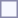<table style="border:1px solid #8888aa; background-color:#f7f8ff; padding:5px; font-size:95%; margin: 0px 12px 12px 0px;">
</table>
